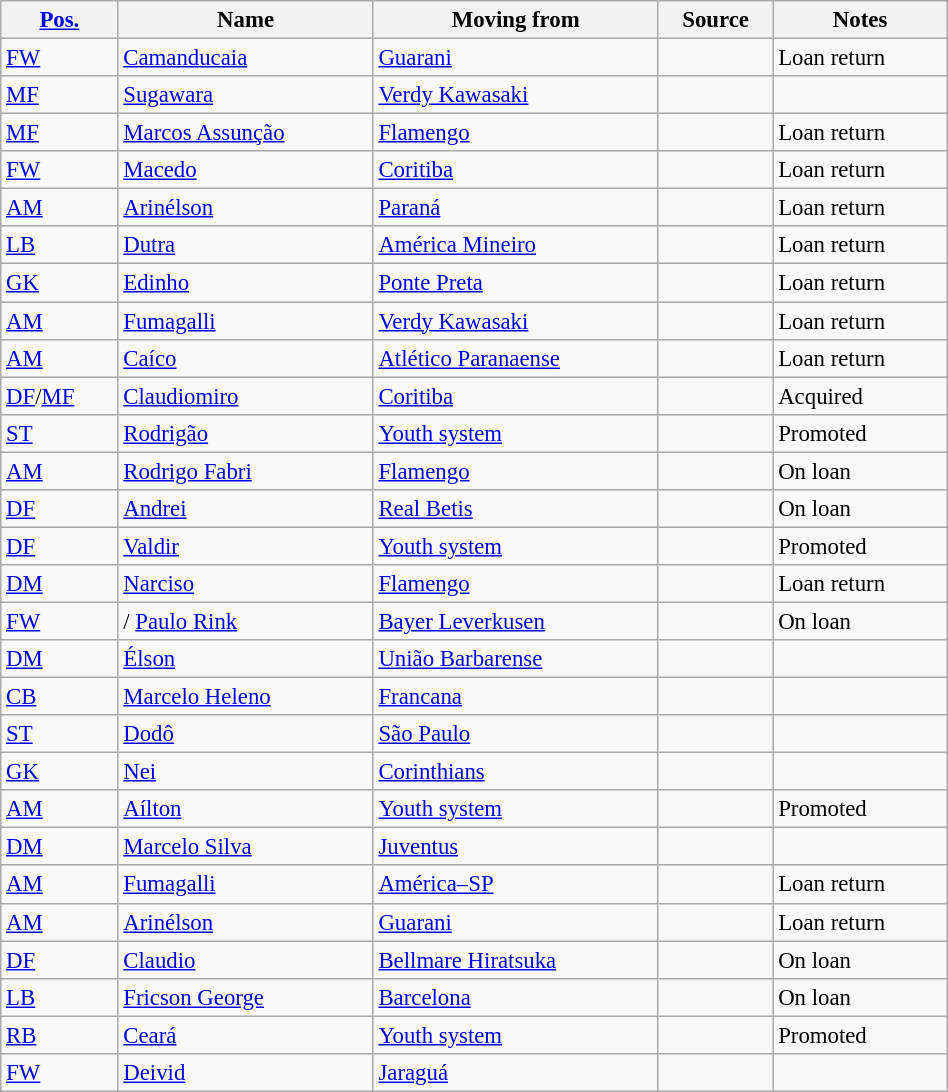<table class="wikitable sortable" style="width:50%; text-align:center; font-size:95%; text-align:left;">
<tr>
<th><a href='#'>Pos.</a></th>
<th>Name</th>
<th>Moving from</th>
<th>Source</th>
<th>Notes</th>
</tr>
<tr>
<td><a href='#'>FW</a></td>
<td style="text-align:left;"> <a href='#'>Camanducaia</a></td>
<td style="text-align:left;"><a href='#'>Guarani</a></td>
<td></td>
<td>Loan return</td>
</tr>
<tr>
<td><a href='#'>MF</a></td>
<td style="text-align:left;"> <a href='#'>Sugawara</a></td>
<td style="text-align:left;"> <a href='#'>Verdy Kawasaki</a></td>
<td></td>
<td></td>
</tr>
<tr>
<td><a href='#'>MF</a></td>
<td style="text-align:left;"> <a href='#'>Marcos Assunção</a></td>
<td style="text-align:left;"><a href='#'>Flamengo</a></td>
<td></td>
<td>Loan return</td>
</tr>
<tr>
<td><a href='#'>FW</a></td>
<td style="text-align:left;"> <a href='#'>Macedo</a></td>
<td style="text-align:left;"><a href='#'>Coritiba</a></td>
<td></td>
<td>Loan return</td>
</tr>
<tr>
<td><a href='#'>AM</a></td>
<td style="text-align:left;"> <a href='#'>Arinélson</a></td>
<td style="text-align:left;"><a href='#'>Paraná</a></td>
<td></td>
<td>Loan return</td>
</tr>
<tr>
<td><a href='#'>LB</a></td>
<td style="text-align:left;"> <a href='#'>Dutra</a></td>
<td style="text-align:left;"><a href='#'>América Mineiro</a></td>
<td></td>
<td>Loan return</td>
</tr>
<tr>
<td><a href='#'>GK</a></td>
<td style="text-align:left;"> <a href='#'>Edinho</a></td>
<td style="text-align:left;"><a href='#'>Ponte Preta</a></td>
<td></td>
<td>Loan return</td>
</tr>
<tr>
<td><a href='#'>AM</a></td>
<td style="text-align:left;"> <a href='#'>Fumagalli</a></td>
<td style="text-align:left;"> <a href='#'>Verdy Kawasaki</a></td>
<td></td>
<td>Loan return</td>
</tr>
<tr>
<td><a href='#'>AM</a></td>
<td style="text-align:left;"> <a href='#'>Caíco</a></td>
<td style="text-align:left;"><a href='#'>Atlético Paranaense</a></td>
<td></td>
<td>Loan return</td>
</tr>
<tr>
<td><a href='#'>DF</a>/<a href='#'>MF</a></td>
<td style="text-align:left;"> <a href='#'>Claudiomiro</a></td>
<td style="text-align:left;"><a href='#'>Coritiba</a></td>
<td></td>
<td>Acquired</td>
</tr>
<tr>
<td><a href='#'>ST</a></td>
<td style="text-align:left;"> <a href='#'>Rodrigão</a></td>
<td style="text-align:left;"><a href='#'>Youth system</a></td>
<td></td>
<td>Promoted</td>
</tr>
<tr>
<td><a href='#'>AM</a></td>
<td style="text-align:left;"> <a href='#'>Rodrigo Fabri</a></td>
<td style="text-align:left;"><a href='#'>Flamengo</a></td>
<td></td>
<td>On loan</td>
</tr>
<tr>
<td><a href='#'>DF</a></td>
<td style="text-align:left;"> <a href='#'>Andrei</a></td>
<td style="text-align:left;"> <a href='#'>Real Betis</a></td>
<td></td>
<td>On loan</td>
</tr>
<tr>
<td><a href='#'>DF</a></td>
<td style="text-align:left;"> <a href='#'>Valdir</a></td>
<td style="text-align:left;"><a href='#'>Youth system</a></td>
<td></td>
<td>Promoted</td>
</tr>
<tr>
<td><a href='#'>DM</a></td>
<td style="text-align:left;"> <a href='#'>Narciso</a></td>
<td style="text-align:left;"><a href='#'>Flamengo</a></td>
<td></td>
<td>Loan return</td>
</tr>
<tr>
<td><a href='#'>FW</a></td>
<td style="text-align:left;">/ <a href='#'>Paulo Rink</a></td>
<td style="text-align:left;"> <a href='#'>Bayer Leverkusen</a></td>
<td></td>
<td>On loan</td>
</tr>
<tr>
<td><a href='#'>DM</a></td>
<td style="text-align:left;"> <a href='#'>Élson</a></td>
<td style="text-align:left;"><a href='#'>União Barbarense</a></td>
<td></td>
<td></td>
</tr>
<tr>
<td><a href='#'>CB</a></td>
<td style="text-align:left;"> <a href='#'>Marcelo Heleno</a></td>
<td style="text-align:left;"><a href='#'>Francana</a></td>
<td></td>
<td></td>
</tr>
<tr>
<td><a href='#'>ST</a></td>
<td style="text-align:left;"> <a href='#'>Dodô</a></td>
<td style="text-align:left;"><a href='#'>São Paulo</a></td>
<td></td>
<td></td>
</tr>
<tr>
<td><a href='#'>GK</a></td>
<td style="text-align:left;"> <a href='#'>Nei</a></td>
<td style="text-align:left;"><a href='#'>Corinthians</a></td>
<td></td>
<td></td>
</tr>
<tr>
<td><a href='#'>AM</a></td>
<td style="text-align:left;"> <a href='#'>Aílton</a></td>
<td style="text-align:left;"><a href='#'>Youth system</a></td>
<td></td>
<td>Promoted</td>
</tr>
<tr>
<td><a href='#'>DM</a></td>
<td style="text-align:left;"> <a href='#'>Marcelo Silva</a></td>
<td style="text-align:left;"><a href='#'>Juventus</a></td>
<td></td>
<td></td>
</tr>
<tr>
<td><a href='#'>AM</a></td>
<td style="text-align:left;"> <a href='#'>Fumagalli</a></td>
<td style="text-align:left;"><a href='#'>América–SP</a></td>
<td></td>
<td>Loan return</td>
</tr>
<tr>
<td><a href='#'>AM</a></td>
<td style="text-align:left;"> <a href='#'>Arinélson</a></td>
<td style="text-align:left;"><a href='#'>Guarani</a></td>
<td></td>
<td>Loan return</td>
</tr>
<tr>
<td><a href='#'>DF</a></td>
<td style="text-align:left;"> <a href='#'>Claudio</a></td>
<td style="text-align:left;"> <a href='#'>Bellmare Hiratsuka</a></td>
<td></td>
<td>On loan</td>
</tr>
<tr>
<td><a href='#'>LB</a></td>
<td style="text-align:left;"> <a href='#'>Fricson George</a></td>
<td style="text-align:left;"> <a href='#'>Barcelona</a></td>
<td></td>
<td>On loan</td>
</tr>
<tr>
<td><a href='#'>RB</a></td>
<td style="text-align:left;"> <a href='#'>Ceará</a></td>
<td style="text-align:left;"><a href='#'>Youth system</a></td>
<td></td>
<td>Promoted</td>
</tr>
<tr>
<td><a href='#'>FW</a></td>
<td style="text-align:left;"> <a href='#'>Deivid</a></td>
<td style="text-align:left;"><a href='#'>Jaraguá</a></td>
<td></td>
<td></td>
</tr>
</table>
